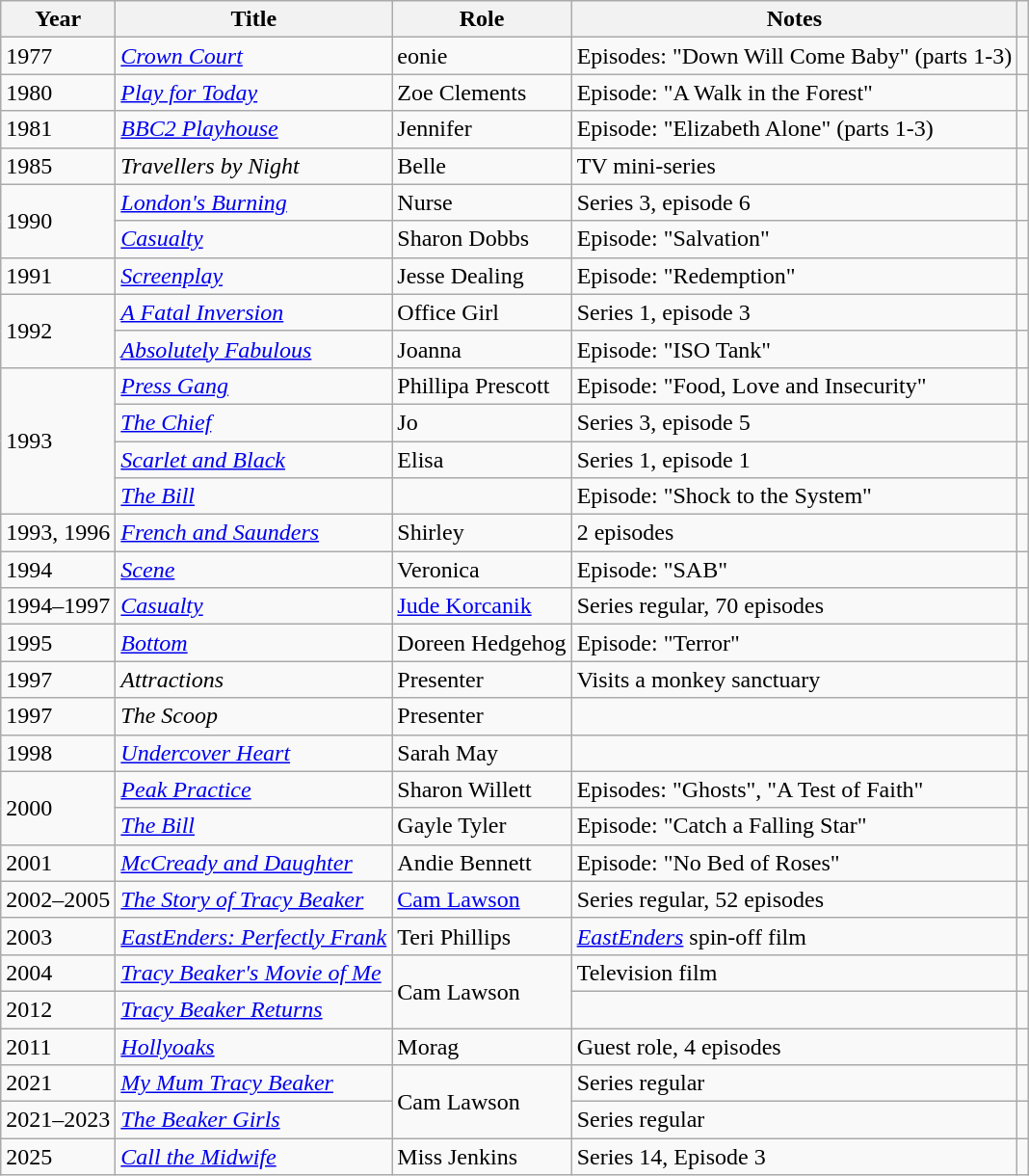<table class="wikitable sortable">
<tr>
<th>Year</th>
<th>Title</th>
<th>Role</th>
<th class="unsortable">Notes</th>
<th></th>
</tr>
<tr>
<td>1977</td>
<td><em><a href='#'>Crown Court</a></em></td>
<td>eonie</td>
<td>Episodes: "Down Will Come Baby" (parts 1-3)</td>
<td></td>
</tr>
<tr>
<td>1980</td>
<td><em><a href='#'>Play for Today</a></em></td>
<td>Zoe Clements</td>
<td>Episode: "A Walk in the Forest"</td>
<td></td>
</tr>
<tr>
<td>1981</td>
<td><em><a href='#'>BBC2 Playhouse</a></em></td>
<td>Jennifer</td>
<td>Episode: "Elizabeth Alone" (parts 1-3)</td>
<td></td>
</tr>
<tr>
<td>1985</td>
<td><em>Travellers by Night</em></td>
<td>Belle</td>
<td>TV mini-series</td>
<td></td>
</tr>
<tr>
<td rowspan=2>1990</td>
<td><em><a href='#'>London's Burning</a></em></td>
<td>Nurse</td>
<td>Series 3, episode 6</td>
<td></td>
</tr>
<tr>
<td><em><a href='#'>Casualty</a></em></td>
<td>Sharon Dobbs</td>
<td>Episode: "Salvation"</td>
<td></td>
</tr>
<tr>
<td>1991</td>
<td><em><a href='#'>Screenplay</a></em></td>
<td>Jesse Dealing</td>
<td>Episode: "Redemption"</td>
<td></td>
</tr>
<tr>
<td rowspan=2>1992</td>
<td><em><a href='#'>A Fatal Inversion</a></em></td>
<td>Office Girl</td>
<td>Series 1, episode 3</td>
<td></td>
</tr>
<tr>
<td><em><a href='#'>Absolutely Fabulous</a></em></td>
<td>Joanna</td>
<td>Episode: "ISO Tank"</td>
<td></td>
</tr>
<tr>
<td rowspan=4>1993</td>
<td><em><a href='#'>Press Gang</a></em></td>
<td>Phillipa Prescott</td>
<td>Episode: "Food, Love and Insecurity"</td>
<td></td>
</tr>
<tr>
<td><em><a href='#'>The Chief</a></em></td>
<td>Jo</td>
<td>Series 3, episode 5</td>
<td></td>
</tr>
<tr>
<td><em><a href='#'>Scarlet and Black</a></em></td>
<td>Elisa</td>
<td>Series 1, episode 1</td>
<td></td>
</tr>
<tr>
<td><em><a href='#'>The Bill</a></em></td>
<td></td>
<td>Episode: "Shock to the System"</td>
<td></td>
</tr>
<tr>
<td>1993, 1996</td>
<td><em><a href='#'>French and Saunders</a></em></td>
<td>Shirley</td>
<td>2 episodes</td>
<td></td>
</tr>
<tr>
<td>1994</td>
<td><em><a href='#'>Scene</a></em></td>
<td>Veronica</td>
<td>Episode: "SAB"</td>
<td></td>
</tr>
<tr>
<td>1994–1997</td>
<td><em><a href='#'>Casualty</a></em></td>
<td><a href='#'>Jude Korcanik</a></td>
<td>Series regular, 70 episodes</td>
<td></td>
</tr>
<tr>
<td>1995</td>
<td><em><a href='#'>Bottom</a></em></td>
<td>Doreen Hedgehog</td>
<td>Episode: "Terror"</td>
<td></td>
</tr>
<tr>
<td>1997</td>
<td><em>Attractions</em></td>
<td>Presenter</td>
<td>Visits a monkey sanctuary</td>
<td></td>
</tr>
<tr>
<td>1997</td>
<td><em>The Scoop</em></td>
<td>Presenter</td>
<td></td>
<td></td>
</tr>
<tr>
<td>1998</td>
<td><em><a href='#'>Undercover Heart</a></em></td>
<td>Sarah May</td>
<td></td>
<td></td>
</tr>
<tr>
<td rowspan=2>2000</td>
<td><em><a href='#'>Peak Practice</a></em></td>
<td>Sharon Willett</td>
<td>Episodes: "Ghosts", "A Test of Faith"</td>
<td></td>
</tr>
<tr>
<td><em><a href='#'>The Bill</a></em></td>
<td>Gayle Tyler</td>
<td>Episode: "Catch a Falling Star"</td>
<td></td>
</tr>
<tr>
<td>2001</td>
<td><em><a href='#'>McCready and Daughter</a></em></td>
<td>Andie Bennett</td>
<td>Episode: "No Bed of Roses"</td>
<td></td>
</tr>
<tr>
<td>2002–2005</td>
<td><em><a href='#'>The Story of Tracy Beaker</a></em></td>
<td><a href='#'>Cam Lawson</a></td>
<td>Series regular, 52 episodes</td>
<td></td>
</tr>
<tr>
<td>2003</td>
<td><em><a href='#'>EastEnders: Perfectly Frank</a></em></td>
<td>Teri Phillips</td>
<td><em><a href='#'>EastEnders</a></em> spin-off film</td>
<td></td>
</tr>
<tr>
<td>2004</td>
<td><em><a href='#'>Tracy Beaker's Movie of Me</a></em></td>
<td rowspan="2">Cam Lawson</td>
<td>Television film</td>
<td></td>
</tr>
<tr>
<td>2012</td>
<td><em><a href='#'>Tracy Beaker Returns</a></em></td>
<td></td>
<td></td>
</tr>
<tr>
<td>2011</td>
<td><em><a href='#'>Hollyoaks</a></em></td>
<td>Morag</td>
<td>Guest role, 4 episodes</td>
<td></td>
</tr>
<tr>
<td>2021</td>
<td><em><a href='#'>My Mum Tracy Beaker</a></em></td>
<td rowspan="2">Cam Lawson</td>
<td>Series regular</td>
<td></td>
</tr>
<tr>
<td>2021–2023</td>
<td><em><a href='#'>The Beaker Girls</a></em></td>
<td>Series regular</td>
<td></td>
</tr>
<tr>
<td>2025</td>
<td><em><a href='#'>Call the Midwife</a></em></td>
<td>Miss Jenkins</td>
<td>Series 14, Episode 3</td>
<td></td>
</tr>
</table>
